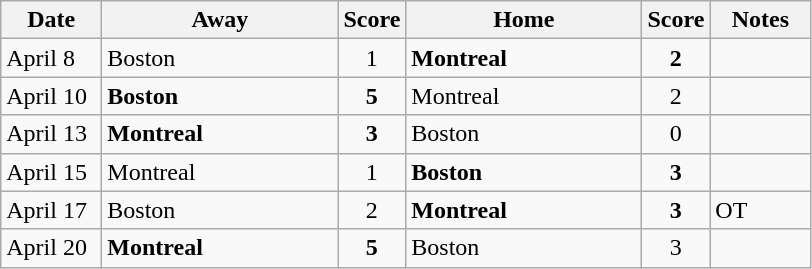<table class="wikitable">
<tr>
<th bgcolor="#DDDDFF" width="60">Date</th>
<th bgcolor="#DDDDFF" width="150">Away</th>
<th bgcolor="#DDDDFF" width="5">Score</th>
<th bgcolor="#DDDDFF" width="150">Home</th>
<th bgcolor="#DDDDFF" width="5">Score</th>
<th bgcolor="#DDDDFF" width="60">Notes</th>
</tr>
<tr>
<td>April 8</td>
<td>Boston</td>
<td align="center">1</td>
<td><strong>Montreal</strong></td>
<td align="center"><strong>2</strong></td>
<td></td>
</tr>
<tr>
<td>April 10</td>
<td><strong>Boston</strong></td>
<td align="center"><strong>5</strong></td>
<td>Montreal</td>
<td align="center">2</td>
<td></td>
</tr>
<tr>
<td>April 13</td>
<td><strong>Montreal</strong></td>
<td align="center"><strong>3</strong></td>
<td>Boston</td>
<td align="center">0</td>
<td></td>
</tr>
<tr>
<td>April 15</td>
<td>Montreal</td>
<td align="center">1</td>
<td><strong>Boston</strong></td>
<td align="center"><strong>3</strong></td>
<td></td>
</tr>
<tr>
<td>April 17</td>
<td>Boston</td>
<td align="center">2</td>
<td><strong>Montreal</strong></td>
<td align="center"><strong>3</strong></td>
<td>OT</td>
</tr>
<tr>
<td>April 20</td>
<td><strong>Montreal </strong></td>
<td align="center"><strong>5</strong></td>
<td>Boston</td>
<td align="center">3</td>
<td></td>
</tr>
</table>
